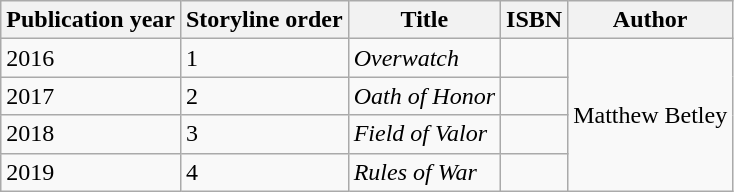<table class="wikitable sortable">
<tr>
<th>Publication year</th>
<th>Storyline order</th>
<th>Title</th>
<th>ISBN</th>
<th>Author</th>
</tr>
<tr>
<td>2016</td>
<td>1</td>
<td><em>Overwatch</em></td>
<td></td>
<td rowspan=4>Matthew Betley</td>
</tr>
<tr>
<td>2017</td>
<td>2</td>
<td><em>Oath of Honor</em></td>
<td></td>
</tr>
<tr>
<td>2018</td>
<td>3</td>
<td><em>Field of Valor</em></td>
<td></td>
</tr>
<tr>
<td>2019</td>
<td>4</td>
<td><em>Rules of War</em></td>
<td></td>
</tr>
</table>
